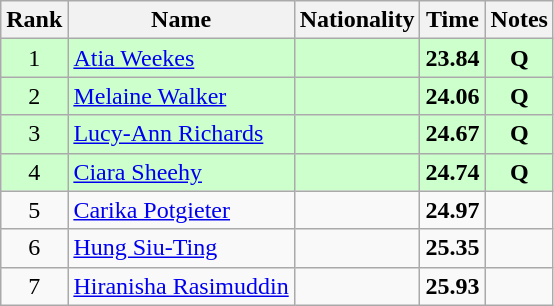<table class="wikitable sortable" style="text-align:center">
<tr>
<th>Rank</th>
<th>Name</th>
<th>Nationality</th>
<th>Time</th>
<th>Notes</th>
</tr>
<tr bgcolor=ccffcc>
<td>1</td>
<td align=left><a href='#'>Atia Weekes</a></td>
<td align=left></td>
<td><strong>23.84</strong></td>
<td><strong>Q</strong></td>
</tr>
<tr bgcolor=ccffcc>
<td>2</td>
<td align=left><a href='#'>Melaine Walker</a></td>
<td align=left></td>
<td><strong>24.06</strong></td>
<td><strong>Q</strong></td>
</tr>
<tr bgcolor=ccffcc>
<td>3</td>
<td align=left><a href='#'>Lucy-Ann Richards</a></td>
<td align=left></td>
<td><strong>24.67</strong></td>
<td><strong>Q</strong></td>
</tr>
<tr bgcolor=ccffcc>
<td>4</td>
<td align=left><a href='#'>Ciara Sheehy</a></td>
<td align=left></td>
<td><strong>24.74</strong></td>
<td><strong>Q</strong></td>
</tr>
<tr>
<td>5</td>
<td align=left><a href='#'>Carika Potgieter</a></td>
<td align=left></td>
<td><strong>24.97</strong></td>
<td></td>
</tr>
<tr>
<td>6</td>
<td align=left><a href='#'>Hung Siu-Ting</a></td>
<td align=left></td>
<td><strong>25.35</strong></td>
<td></td>
</tr>
<tr>
<td>7</td>
<td align=left><a href='#'>Hiranisha Rasimuddin</a></td>
<td align=left></td>
<td><strong>25.93</strong></td>
<td></td>
</tr>
</table>
